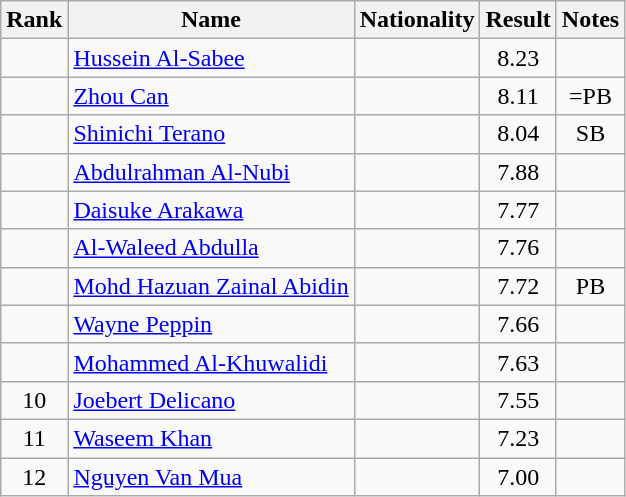<table class="wikitable sortable" style="text-align:center">
<tr>
<th>Rank</th>
<th>Name</th>
<th>Nationality</th>
<th>Result</th>
<th>Notes</th>
</tr>
<tr>
<td></td>
<td align=left><a href='#'>Hussein Al-Sabee</a></td>
<td align=left></td>
<td>8.23</td>
<td></td>
</tr>
<tr>
<td></td>
<td align=left><a href='#'>Zhou Can</a></td>
<td align=left></td>
<td>8.11</td>
<td>=PB</td>
</tr>
<tr>
<td></td>
<td align=left><a href='#'>Shinichi Terano</a></td>
<td align=left></td>
<td>8.04</td>
<td>SB</td>
</tr>
<tr>
<td></td>
<td align=left><a href='#'>Abdulrahman Al-Nubi</a></td>
<td align=left></td>
<td>7.88</td>
<td></td>
</tr>
<tr>
<td></td>
<td align=left><a href='#'>Daisuke Arakawa</a></td>
<td align=left></td>
<td>7.77</td>
<td></td>
</tr>
<tr>
<td></td>
<td align=left><a href='#'>Al-Waleed Abdulla</a></td>
<td align=left></td>
<td>7.76</td>
<td></td>
</tr>
<tr>
<td></td>
<td align=left><a href='#'>Mohd Hazuan Zainal Abidin</a></td>
<td align=left></td>
<td>7.72</td>
<td>PB</td>
</tr>
<tr>
<td></td>
<td align=left><a href='#'>Wayne Peppin</a></td>
<td align=left></td>
<td>7.66</td>
<td></td>
</tr>
<tr>
<td></td>
<td align=left><a href='#'>Mohammed Al-Khuwalidi</a></td>
<td align=left></td>
<td>7.63</td>
<td></td>
</tr>
<tr>
<td>10</td>
<td align=left><a href='#'>Joebert Delicano</a></td>
<td align=left></td>
<td>7.55</td>
<td></td>
</tr>
<tr>
<td>11</td>
<td align=left><a href='#'>Waseem Khan</a></td>
<td align=left></td>
<td>7.23</td>
<td></td>
</tr>
<tr>
<td>12</td>
<td align=left><a href='#'>Nguyen Van Mua</a></td>
<td align=left></td>
<td>7.00</td>
<td></td>
</tr>
</table>
